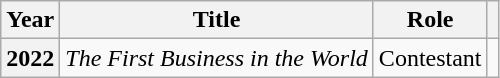<table class="wikitable plainrowheaders">
<tr>
<th scope="col">Year</th>
<th scope="col">Title</th>
<th scope="col">Role</th>
<th scope="col" class="unsortable"></th>
</tr>
<tr>
<th scope="row">2022</th>
<td><em>The First Business in the World</em></td>
<td>Contestant</td>
<td></td>
</tr>
</table>
